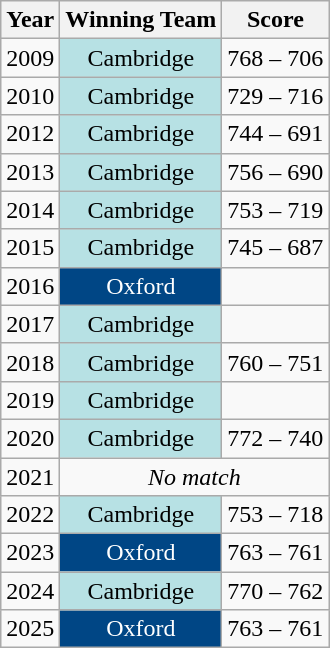<table class="wikitable sortable" style="text-align: center;">
<tr>
<th scope="col">Year</th>
<th scope="col">Winning Team</th>
<th scope="col">Score</th>
</tr>
<tr>
<td>2009</td>
<td style="background:#B7E1E4; color:#000;">Cambridge</td>
<td>768 – 706 </td>
</tr>
<tr>
<td>2010</td>
<td style="background:#B7E1E4; color:#000;">Cambridge</td>
<td>729 – 716 </td>
</tr>
<tr>
<td>2012</td>
<td style="background:#B7E1E4; color:#000;">Cambridge</td>
<td>744 – 691</td>
</tr>
<tr>
<td>2013</td>
<td style="background:#B7E1E4; color:#000;">Cambridge</td>
<td>756 – 690</td>
</tr>
<tr>
<td>2014</td>
<td style="background:#B7E1E4; color:#000;">Cambridge</td>
<td>753 – 719</td>
</tr>
<tr>
<td>2015</td>
<td style="background:#B7E1E4; color:#000;">Cambridge</td>
<td>745 – 687</td>
</tr>
<tr>
<td>2016</td>
<td style="background:#004685; color:#fff;">Oxford</td>
<td></td>
</tr>
<tr>
<td>2017</td>
<td style="background:#B7E1E4; color:#000;">Cambridge</td>
<td></td>
</tr>
<tr>
<td>2018</td>
<td style="background:#B7E1E4; color:#000;">Cambridge</td>
<td>760 – 751</td>
</tr>
<tr>
<td>2019</td>
<td style="background:#B7E1E4; color:#000;">Cambridge</td>
<td></td>
</tr>
<tr>
<td>2020</td>
<td style="background:#B7E1E4; color:#000;">Cambridge</td>
<td>772 – 740</td>
</tr>
<tr>
<td>2021</td>
<td colspan="2"><em>No match</em></td>
</tr>
<tr>
<td>2022</td>
<td style="background:#B7E1E4; color:#000;">Cambridge</td>
<td>753 – 718</td>
</tr>
<tr>
<td>2023</td>
<td style="background:#004685; color:#fff;">Oxford</td>
<td>763 – 761</td>
</tr>
<tr>
<td>2024</td>
<td style="background:#B7E1E4; color:#000;">Cambridge</td>
<td>770 – 762</td>
</tr>
<tr>
<td>2025</td>
<td style="background:#004685; color:#fff;">Oxford</td>
<td>763 – 761</td>
</tr>
</table>
